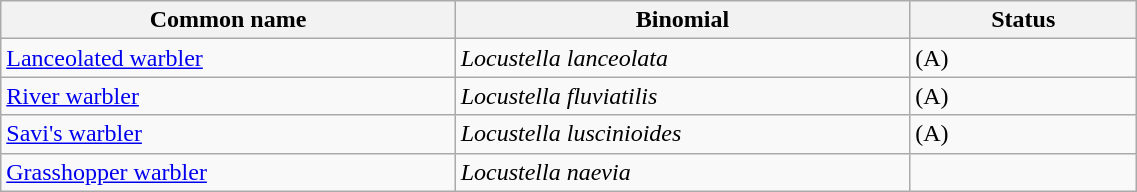<table style="width:60%;" class="wikitable">
<tr>
<th width=40%>Common name</th>
<th width=40%>Binomial</th>
<th width=20%>Status</th>
</tr>
<tr>
<td><a href='#'>Lanceolated warbler</a></td>
<td><em>Locustella lanceolata</em></td>
<td>(A)</td>
</tr>
<tr>
<td><a href='#'>River warbler</a></td>
<td><em>Locustella fluviatilis</em></td>
<td>(A)</td>
</tr>
<tr>
<td><a href='#'>Savi's warbler</a></td>
<td><em>Locustella luscinioides</em></td>
<td>(A)</td>
</tr>
<tr>
<td><a href='#'>Grasshopper warbler</a></td>
<td><em>Locustella naevia</em></td>
<td></td>
</tr>
</table>
